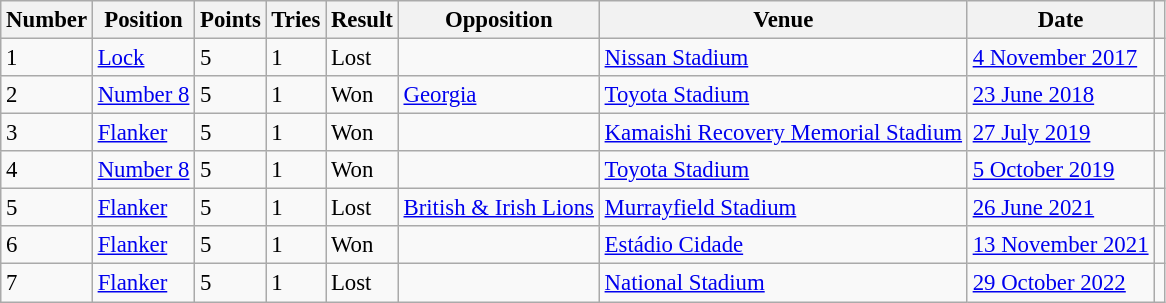<table class="wikitable sortable" style="font-size: 95%;">
<tr>
<th>Number</th>
<th>Position</th>
<th>Points</th>
<th>Tries</th>
<th>Result</th>
<th>Opposition</th>
<th>Venue</th>
<th>Date</th>
<th class="unsortable"></th>
</tr>
<tr>
<td>1</td>
<td><a href='#'>Lock</a></td>
<td>5</td>
<td>1</td>
<td>Lost</td>
<td></td>
<td><a href='#'>Nissan Stadium</a></td>
<td><a href='#'>4 November 2017</a></td>
<td></td>
</tr>
<tr>
<td>2</td>
<td><a href='#'>Number 8</a></td>
<td>5</td>
<td>1</td>
<td>Won</td>
<td><a href='#'>Georgia</a></td>
<td><a href='#'>Toyota Stadium</a></td>
<td><a href='#'>23 June 2018</a></td>
<td></td>
</tr>
<tr>
<td>3</td>
<td><a href='#'>Flanker</a></td>
<td>5</td>
<td>1</td>
<td>Won</td>
<td></td>
<td><a href='#'>Kamaishi Recovery Memorial Stadium</a></td>
<td><a href='#'>27 July 2019</a></td>
<td></td>
</tr>
<tr>
<td>4</td>
<td><a href='#'>Number 8</a></td>
<td>5</td>
<td>1</td>
<td>Won</td>
<td></td>
<td><a href='#'>Toyota Stadium</a></td>
<td><a href='#'>5 October 2019</a></td>
<td></td>
</tr>
<tr>
<td>5</td>
<td><a href='#'>Flanker</a></td>
<td>5</td>
<td>1</td>
<td>Lost</td>
<td><a href='#'>British & Irish Lions</a></td>
<td><a href='#'>Murrayfield Stadium</a></td>
<td><a href='#'>26 June 2021</a></td>
<td></td>
</tr>
<tr>
<td>6</td>
<td><a href='#'>Flanker</a></td>
<td>5</td>
<td>1</td>
<td>Won</td>
<td></td>
<td><a href='#'>Estádio Cidade</a></td>
<td><a href='#'>13 November 2021</a></td>
<td></td>
</tr>
<tr>
<td>7</td>
<td><a href='#'>Flanker</a></td>
<td>5</td>
<td>1</td>
<td>Lost</td>
<td></td>
<td><a href='#'>National Stadium</a></td>
<td><a href='#'>29 October 2022</a></td>
<td></td>
</tr>
</table>
